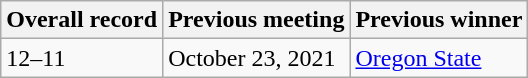<table class="wikitable">
<tr>
<th>Overall record</th>
<th>Previous meeting</th>
<th>Previous winner</th>
</tr>
<tr>
<td>12–11</td>
<td>October 23, 2021</td>
<td><a href='#'>Oregon State</a></td>
</tr>
</table>
